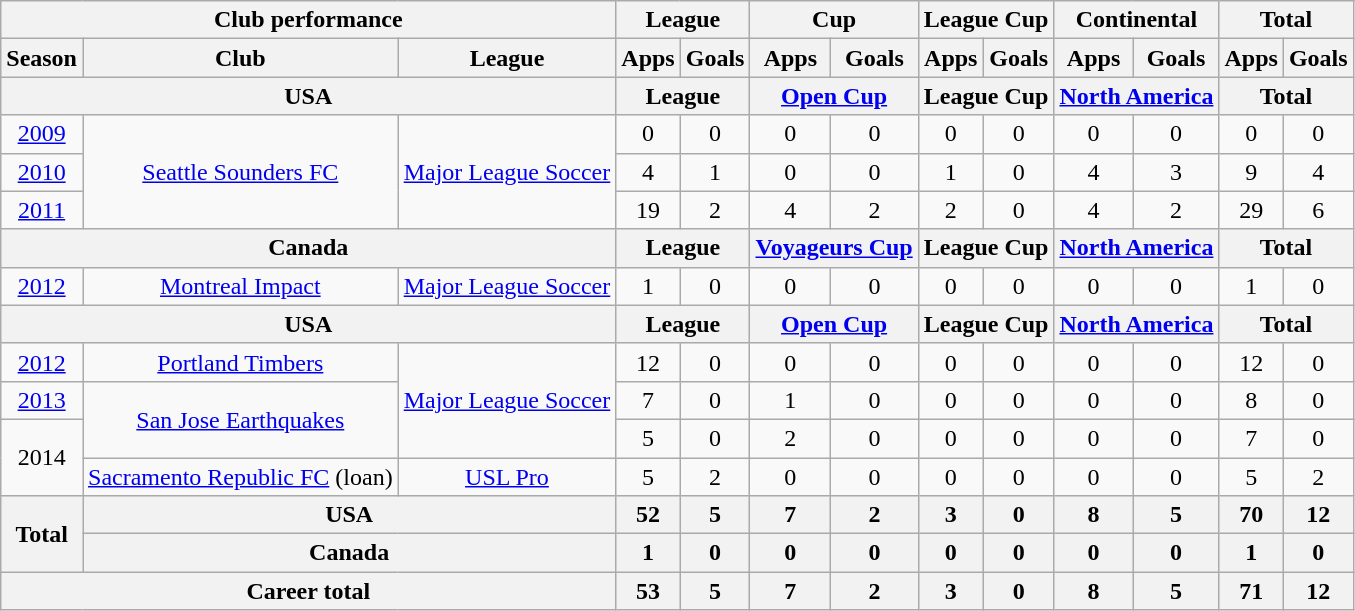<table class="wikitable" style="text-align:center">
<tr>
<th colspan=3>Club performance</th>
<th colspan=2>League</th>
<th colspan=2>Cup</th>
<th colspan=2>League Cup</th>
<th colspan=2>Continental</th>
<th colspan=2>Total</th>
</tr>
<tr>
<th>Season</th>
<th>Club</th>
<th>League</th>
<th>Apps</th>
<th>Goals</th>
<th>Apps</th>
<th>Goals</th>
<th>Apps</th>
<th>Goals</th>
<th>Apps</th>
<th>Goals</th>
<th>Apps</th>
<th>Goals</th>
</tr>
<tr>
<th colspan=3>USA</th>
<th colspan=2>League</th>
<th colspan=2><a href='#'>Open Cup</a></th>
<th colspan=2>League Cup</th>
<th colspan=2><a href='#'>North America</a></th>
<th colspan=2>Total</th>
</tr>
<tr>
<td><a href='#'>2009</a></td>
<td rowspan="3"><a href='#'>Seattle Sounders FC</a></td>
<td rowspan="3"><a href='#'>Major League Soccer</a></td>
<td>0</td>
<td>0</td>
<td>0</td>
<td>0</td>
<td>0</td>
<td>0</td>
<td>0</td>
<td>0</td>
<td>0</td>
<td>0</td>
</tr>
<tr>
<td><a href='#'>2010</a></td>
<td>4</td>
<td>1</td>
<td>0</td>
<td>0</td>
<td>1</td>
<td>0</td>
<td>4</td>
<td>3</td>
<td>9</td>
<td>4</td>
</tr>
<tr>
<td><a href='#'>2011</a></td>
<td>19</td>
<td>2</td>
<td>4</td>
<td>2</td>
<td>2</td>
<td>0</td>
<td>4</td>
<td>2</td>
<td>29</td>
<td>6</td>
</tr>
<tr>
<th colspan=3>Canada</th>
<th colspan=2>League</th>
<th colspan=2><a href='#'>Voyageurs Cup</a></th>
<th colspan=2>League Cup</th>
<th colspan=2><a href='#'>North America</a></th>
<th colspan=2>Total</th>
</tr>
<tr>
<td><a href='#'>2012</a></td>
<td><a href='#'>Montreal Impact</a></td>
<td><a href='#'>Major League Soccer</a></td>
<td>1</td>
<td>0</td>
<td>0</td>
<td>0</td>
<td>0</td>
<td>0</td>
<td>0</td>
<td>0</td>
<td>1</td>
<td>0</td>
</tr>
<tr>
<th colspan=3>USA</th>
<th colspan=2>League</th>
<th colspan=2><a href='#'>Open Cup</a></th>
<th colspan=2>League Cup</th>
<th colspan=2><a href='#'>North America</a></th>
<th colspan=2>Total</th>
</tr>
<tr>
<td><a href='#'>2012</a></td>
<td><a href='#'>Portland Timbers</a></td>
<td rowspan="3"><a href='#'>Major League Soccer</a></td>
<td>12</td>
<td>0</td>
<td>0</td>
<td>0</td>
<td>0</td>
<td>0</td>
<td>0</td>
<td>0</td>
<td>12</td>
<td>0</td>
</tr>
<tr>
<td><a href='#'>2013</a></td>
<td rowspan="2"><a href='#'>San Jose Earthquakes</a></td>
<td>7</td>
<td>0</td>
<td>1</td>
<td>0</td>
<td>0</td>
<td>0</td>
<td>0</td>
<td>0</td>
<td>8</td>
<td>0</td>
</tr>
<tr>
<td rowspan="2">2014</td>
<td>5</td>
<td>0</td>
<td>2</td>
<td>0</td>
<td>0</td>
<td>0</td>
<td>0</td>
<td>0</td>
<td>7</td>
<td>0</td>
</tr>
<tr>
<td><a href='#'>Sacramento Republic FC</a> (loan)</td>
<td><a href='#'>USL Pro</a></td>
<td>5</td>
<td>2</td>
<td>0</td>
<td>0</td>
<td>0</td>
<td>0</td>
<td>0</td>
<td>0</td>
<td>5</td>
<td>2</td>
</tr>
<tr>
<th rowspan=2>Total</th>
<th colspan=2>USA</th>
<th>52</th>
<th>5</th>
<th>7</th>
<th>2</th>
<th>3</th>
<th>0</th>
<th>8</th>
<th>5</th>
<th>70</th>
<th>12</th>
</tr>
<tr>
<th colspan=2>Canada</th>
<th>1</th>
<th>0</th>
<th>0</th>
<th>0</th>
<th>0</th>
<th>0</th>
<th>0</th>
<th>0</th>
<th>1</th>
<th>0</th>
</tr>
<tr>
<th colspan=3>Career total</th>
<th>53</th>
<th>5</th>
<th>7</th>
<th>2</th>
<th>3</th>
<th>0</th>
<th>8</th>
<th>5</th>
<th>71</th>
<th>12</th>
</tr>
</table>
